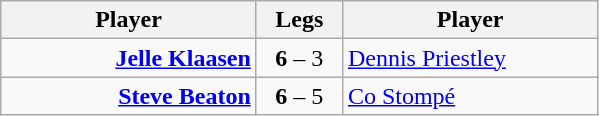<table class=wikitable style="text-align:center">
<tr>
<th width=163>Player</th>
<th width=50>Legs</th>
<th width=163>Player</th>
</tr>
<tr align=left>
<td align=right><strong><a href='#'>Jelle Klaasen</a></strong> </td>
<td align=center><strong>6</strong> – 3</td>
<td> <a href='#'>Dennis Priestley</a></td>
</tr>
<tr align=left>
<td align=right><strong><a href='#'>Steve Beaton</a></strong> </td>
<td align=center><strong>6</strong> – 5</td>
<td> <a href='#'>Co Stompé</a></td>
</tr>
</table>
